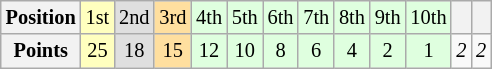<table class="wikitable" style="font-size:85%; text-align: center;">
<tr>
<th>Position</th>
<td style="background:#ffffbf;">1st</td>
<td style="background:#dfdfdf;">2nd</td>
<td style="background:#ffdf9f;">3rd</td>
<td style="background:#dfffdf;">4th</td>
<td style="background:#dfffdf;">5th</td>
<td style="background:#dfffdf;">6th</td>
<td style="background:#dfffdf;">7th</td>
<td style="background:#dfffdf;">8th</td>
<td style="background:#dfffdf;">9th</td>
<td style="background:#dfffdf;">10th</td>
<th></th>
<th></th>
</tr>
<tr>
<th>Points</th>
<td style="background:#ffffbf;">25</td>
<td style="background:#dfdfdf;">18</td>
<td style="background:#ffdf9f;">15</td>
<td style="background:#dfffdf;">12</td>
<td style="background:#dfffdf;">10</td>
<td style="background:#dfffdf;">8</td>
<td style="background:#dfffdf;">6</td>
<td style="background:#dfffdf;">4</td>
<td style="background:#dfffdf;">2</td>
<td style="background:#dfffdf;">1</td>
<td><em>2</em></td>
<td><em>2</em></td>
</tr>
</table>
